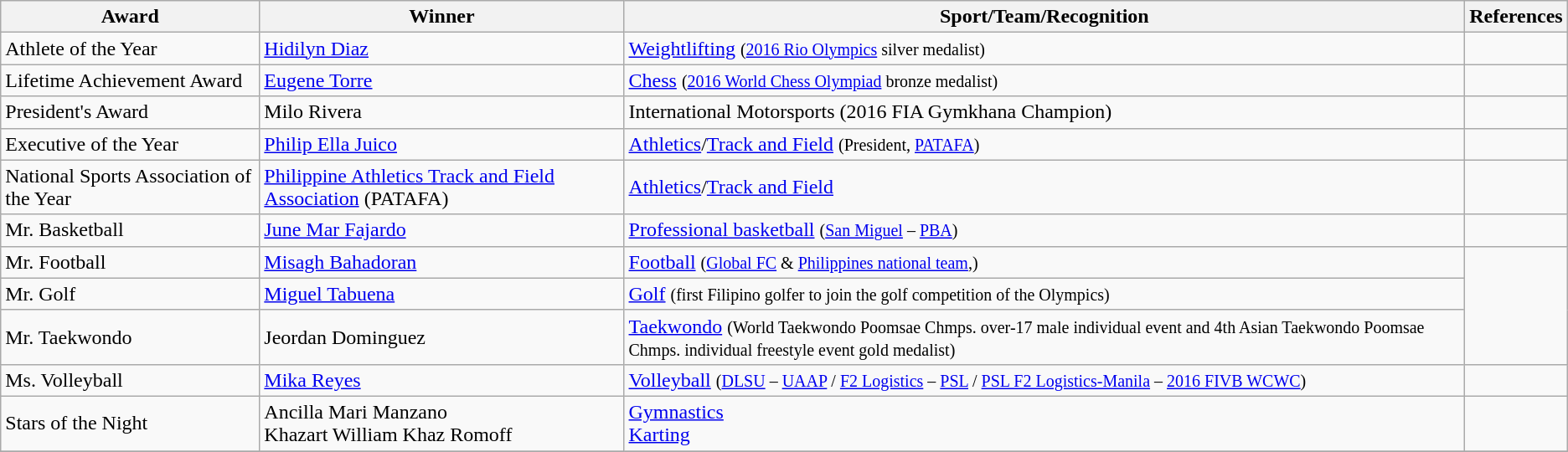<table class="wikitable">
<tr>
<th>Award</th>
<th>Winner</th>
<th>Sport/Team/Recognition</th>
<th>References</th>
</tr>
<tr>
<td>Athlete of the Year</td>
<td><a href='#'>Hidilyn Diaz</a></td>
<td><a href='#'>Weightlifting</a> <small>(<a href='#'>2016 Rio Olympics</a> silver medalist)</small></td>
<td></td>
</tr>
<tr>
<td>Lifetime Achievement Award</td>
<td><a href='#'>Eugene Torre</a></td>
<td><a href='#'>Chess</a> <small>(<a href='#'>2016 World Chess Olympiad</a> bronze medalist)</small></td>
<td></td>
</tr>
<tr>
<td>President's Award</td>
<td>Milo Rivera</td>
<td>International Motorsports (2016 FIA Gymkhana Champion)</td>
<td></td>
</tr>
<tr>
<td>Executive of the Year</td>
<td><a href='#'>Philip Ella Juico</a></td>
<td><a href='#'>Athletics</a>/<a href='#'>Track and Field</a> <small>(President, <a href='#'>PATAFA</a>)</small></td>
<td></td>
</tr>
<tr>
<td>National Sports Association of the Year</td>
<td><a href='#'>Philippine Athletics Track and Field Association</a> (PATAFA)</td>
<td><a href='#'>Athletics</a>/<a href='#'>Track and Field</a></td>
<td></td>
</tr>
<tr>
<td>Mr. Basketball</td>
<td><a href='#'>June Mar Fajardo</a></td>
<td><a href='#'>Professional basketball</a> <small>(<a href='#'>San Miguel</a> – <a href='#'>PBA</a>)</small></td>
<td></td>
</tr>
<tr>
<td>Mr. Football</td>
<td><a href='#'>Misagh Bahadoran</a></td>
<td><a href='#'>Football</a> <small>(<a href='#'>Global FC</a> & <a href='#'>Philippines national team</a>,)</small></td>
<td rowspan=3></td>
</tr>
<tr>
<td>Mr. Golf</td>
<td><a href='#'>Miguel Tabuena</a></td>
<td><a href='#'>Golf</a> <small>(first Filipino golfer to join the golf competition of the Olympics)</small></td>
</tr>
<tr>
<td>Mr. Taekwondo</td>
<td>Jeordan Dominguez</td>
<td><a href='#'>Taekwondo</a> <small>(World Taekwondo Poomsae Chmps. over-17 male individual event and 4th Asian Taekwondo Poomsae Chmps. individual freestyle event gold medalist)</small></td>
</tr>
<tr>
<td>Ms. Volleyball</td>
<td><a href='#'>Mika Reyes</a></td>
<td><a href='#'>Volleyball</a> <small>(<a href='#'>DLSU</a> – <a href='#'>UAAP</a> / <a href='#'>F2 Logistics</a> – <a href='#'>PSL</a> / <a href='#'>PSL F2 Logistics-Manila</a> – <a href='#'>2016 FIVB WCWC</a>)</small></td>
<td></td>
</tr>
<tr>
<td>Stars of the Night</td>
<td>Ancilla Mari Manzano<br>Khazart William Khaz Romoff</td>
<td><a href='#'>Gymnastics</a><br><a href='#'>Karting</a></td>
<td></td>
</tr>
<tr>
</tr>
</table>
